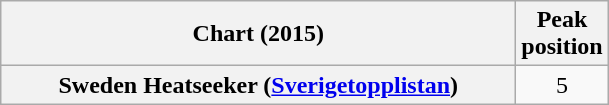<table class="wikitable plainrowheaders sortable" style="text-align:center">
<tr>
<th scope="col" style="width:21em">Chart (2015)</th>
<th scope="col">Peak<br>position</th>
</tr>
<tr>
<th scope="row">Sweden Heatseeker (<a href='#'>Sverigetopplistan</a>)</th>
<td>5</td>
</tr>
</table>
